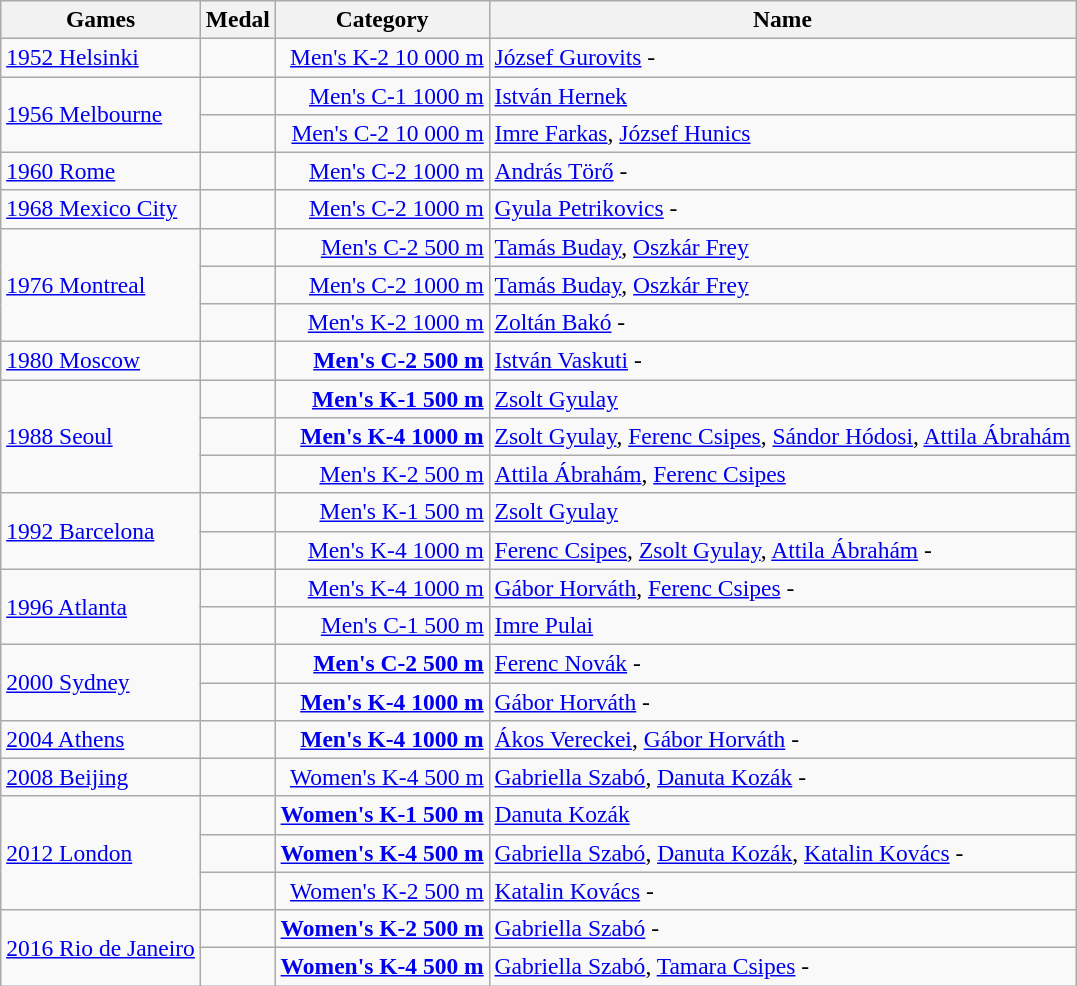<table class="wikitable" style="text-align:left; font-size:98%;">
<tr>
<th>Games</th>
<th>Medal</th>
<th>Category</th>
<th>Name</th>
</tr>
<tr>
<td> <a href='#'>1952 Helsinki</a></td>
<td></td>
<td align=right><a href='#'>Men's K-2 10 000 m</a></td>
<td><a href='#'>József Gurovits</a> - </td>
</tr>
<tr>
<td rowspan="2"> <a href='#'>1956 Melbourne</a></td>
<td></td>
<td align=right><a href='#'>Men's C-1 1000 m</a></td>
<td><a href='#'>István Hernek</a></td>
</tr>
<tr>
<td></td>
<td align=right><a href='#'>Men's C-2 10 000 m</a></td>
<td><a href='#'>Imre Farkas</a>, <a href='#'>József Hunics</a></td>
</tr>
<tr>
<td> <a href='#'>1960 Rome</a></td>
<td></td>
<td align=right><a href='#'>Men's C-2 1000 m</a></td>
<td><a href='#'>András Törő</a> - </td>
</tr>
<tr>
<td> <a href='#'>1968 Mexico City</a></td>
<td></td>
<td align=right><a href='#'>Men's C-2 1000 m</a></td>
<td><a href='#'>Gyula Petrikovics</a> - </td>
</tr>
<tr>
<td rowspan="3"> <a href='#'>1976 Montreal</a></td>
<td></td>
<td align=right><a href='#'>Men's C-2 500 m</a></td>
<td><a href='#'>Tamás Buday</a>, <a href='#'>Oszkár Frey</a></td>
</tr>
<tr>
<td></td>
<td align=right><a href='#'>Men's C-2 1000 m</a></td>
<td><a href='#'>Tamás Buday</a>, <a href='#'>Oszkár Frey</a></td>
</tr>
<tr>
<td></td>
<td align=right><a href='#'>Men's K-2 1000 m</a></td>
<td><a href='#'>Zoltán Bakó</a> - </td>
</tr>
<tr>
<td> <a href='#'>1980 Moscow</a></td>
<td></td>
<td align=right><strong><a href='#'>Men's C-2 500 m</a></strong></td>
<td><a href='#'>István Vaskuti</a> - </td>
</tr>
<tr>
<td rowspan="3"> <a href='#'>1988 Seoul</a></td>
<td></td>
<td align=right><strong><a href='#'>Men's K-1 500 m</a></strong></td>
<td><a href='#'>Zsolt Gyulay</a></td>
</tr>
<tr>
<td></td>
<td align=right><strong><a href='#'>Men's K-4 1000 m</a></strong></td>
<td><a href='#'>Zsolt Gyulay</a>, <a href='#'>Ferenc Csipes</a>, <a href='#'>Sándor Hódosi</a>, <a href='#'>Attila Ábrahám</a></td>
</tr>
<tr>
<td></td>
<td align=right><a href='#'>Men's K-2 500 m</a></td>
<td><a href='#'>Attila Ábrahám</a>, <a href='#'>Ferenc Csipes</a></td>
</tr>
<tr>
<td rowspan="2"> <a href='#'>1992 Barcelona</a></td>
<td></td>
<td align=right><a href='#'>Men's K-1 500 m</a></td>
<td><a href='#'>Zsolt Gyulay</a></td>
</tr>
<tr>
<td></td>
<td align=right><a href='#'>Men's K-4 1000 m</a></td>
<td><a href='#'>Ferenc Csipes</a>, <a href='#'>Zsolt Gyulay</a>, <a href='#'>Attila Ábrahám</a> - </td>
</tr>
<tr>
<td rowspan="2"> <a href='#'>1996 Atlanta</a></td>
<td></td>
<td align=right><a href='#'>Men's K-4 1000 m</a></td>
<td><a href='#'>Gábor Horváth</a>, <a href='#'>Ferenc Csipes</a>  - </td>
</tr>
<tr>
<td></td>
<td align=right><a href='#'>Men's C-1 500 m</a></td>
<td><a href='#'>Imre Pulai</a></td>
</tr>
<tr>
<td rowspan="2"> <a href='#'>2000 Sydney</a></td>
<td></td>
<td align=right><strong><a href='#'>Men's C-2 500 m</a></strong></td>
<td><a href='#'>Ferenc Novák</a> - </td>
</tr>
<tr>
<td></td>
<td align=right><strong><a href='#'>Men's K-4 1000 m</a></strong></td>
<td><a href='#'>Gábor Horváth</a> - </td>
</tr>
<tr>
<td> <a href='#'>2004 Athens</a></td>
<td></td>
<td align=right><strong><a href='#'>Men's K-4 1000 m</a></strong></td>
<td><a href='#'>Ákos Vereckei</a>, <a href='#'>Gábor Horváth</a> - </td>
</tr>
<tr>
<td> <a href='#'>2008 Beijing</a></td>
<td></td>
<td align=right><a href='#'>Women's K-4 500 m</a></td>
<td><a href='#'>Gabriella Szabó</a>, <a href='#'>Danuta Kozák</a> - </td>
</tr>
<tr>
<td rowspan="3"> <a href='#'>2012 London</a></td>
<td></td>
<td align=right><strong><a href='#'>Women's K-1 500 m</a></strong></td>
<td><a href='#'>Danuta Kozák</a></td>
</tr>
<tr>
<td></td>
<td align=right><strong><a href='#'>Women's K-4 500 m</a></strong></td>
<td><a href='#'>Gabriella Szabó</a>, <a href='#'>Danuta Kozák</a>, <a href='#'>Katalin Kovács</a> - </td>
</tr>
<tr>
<td></td>
<td align=right><a href='#'>Women's K-2 500 m</a></td>
<td><a href='#'>Katalin Kovács</a> - </td>
</tr>
<tr>
<td rowspan="2"> <a href='#'>2016 Rio de Janeiro</a></td>
<td></td>
<td align=right><strong><a href='#'>Women's K-2 500 m</a></strong></td>
<td><a href='#'>Gabriella Szabó</a> - </td>
</tr>
<tr>
<td></td>
<td align=right><strong><a href='#'>Women's K-4 500 m</a></strong></td>
<td><a href='#'>Gabriella Szabó</a>, <a href='#'>Tamara Csipes</a> - </td>
</tr>
</table>
